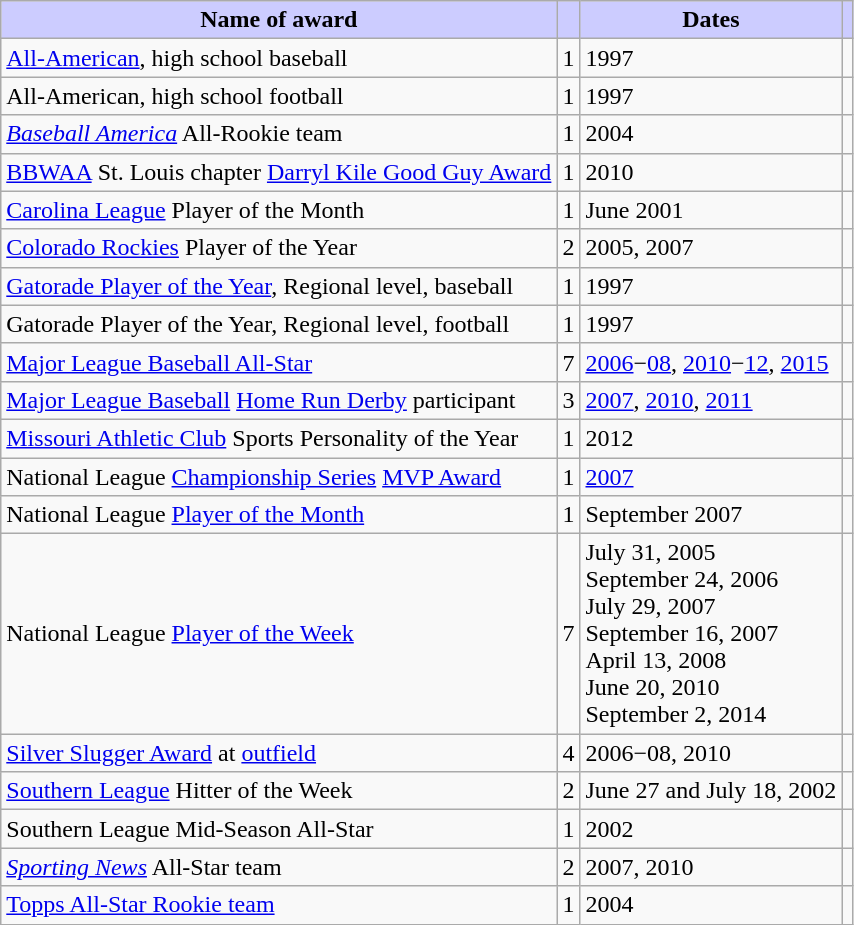<table class="wikitable">
<tr>
<th style="background:#ccf;">Name of award</th>
<th style="background:#ccf;"></th>
<th style="background:#ccf;">Dates</th>
<th style="background:#ccf;"></th>
</tr>
<tr>
<td><a href='#'>All-American</a>, high school baseball</td>
<td style="text-align:center;">1</td>
<td>1997</td>
<td></td>
</tr>
<tr>
<td>All-American, high school football</td>
<td style="text-align:center;">1</td>
<td>1997</td>
<td></td>
</tr>
<tr>
<td><em><a href='#'>Baseball America</a></em> All-Rookie team</td>
<td style="text-align:center;">1</td>
<td>2004</td>
<td></td>
</tr>
<tr>
<td><a href='#'>BBWAA</a> St. Louis chapter <a href='#'>Darryl Kile Good Guy Award</a></td>
<td style="text-align:center;">1</td>
<td>2010</td>
<td></td>
</tr>
<tr>
<td><a href='#'>Carolina League</a> Player of the Month</td>
<td style="text-align:center;">1</td>
<td>June 2001</td>
<td></td>
</tr>
<tr>
<td><a href='#'>Colorado Rockies</a> Player of the Year</td>
<td style="text-align:center;">2</td>
<td>2005, 2007</td>
<td></td>
</tr>
<tr>
<td><a href='#'>Gatorade Player of the Year</a>, Regional level, baseball</td>
<td style="text-align:center;">1</td>
<td>1997</td>
<td></td>
</tr>
<tr>
<td>Gatorade Player of the Year, Regional level, football</td>
<td style="text-align:center;">1</td>
<td>1997</td>
<td></td>
</tr>
<tr>
<td><a href='#'>Major League Baseball All-Star</a></td>
<td style="text-align:center;">7</td>
<td><a href='#'>2006</a>−<a href='#'>08</a>, <a href='#'>2010</a>−<a href='#'>12</a>, <a href='#'>2015</a></td>
<td></td>
</tr>
<tr>
<td><a href='#'>Major League Baseball</a> <a href='#'>Home Run Derby</a> participant</td>
<td style="text-align:center;">3</td>
<td><a href='#'>2007</a>, <a href='#'>2010</a>, <a href='#'>2011</a></td>
<td></td>
</tr>
<tr>
<td><a href='#'>Missouri Athletic Club</a> Sports Personality of the Year</td>
<td style="text-align:center;">1</td>
<td>2012</td>
<td></td>
</tr>
<tr>
<td>National League <a href='#'>Championship Series</a> <a href='#'>MVP Award</a></td>
<td style="text-align:center;">1</td>
<td><a href='#'>2007</a></td>
<td></td>
</tr>
<tr>
<td>National League <a href='#'>Player of the Month</a></td>
<td style="text-align:center;">1</td>
<td>September 2007</td>
<td></td>
</tr>
<tr>
<td>National League <a href='#'>Player of the Week</a></td>
<td style="text-align:center;">7</td>
<td>July 31, 2005<br> September 24, 2006<br> July 29, 2007<br> September 16, 2007<br> April 13, 2008<br> June 20, 2010<br> September 2, 2014</td>
<td><br><br><br><br><br><br></td>
</tr>
<tr>
<td><a href='#'>Silver Slugger Award</a> at <a href='#'>outfield</a></td>
<td style="text-align:center;">4</td>
<td>2006−08, 2010</td>
<td></td>
</tr>
<tr>
<td><a href='#'>Southern League</a> Hitter of the Week</td>
<td style="text-align:center;">2</td>
<td>June 27 and July 18, 2002</td>
<td></td>
</tr>
<tr>
<td>Southern League Mid-Season All-Star</td>
<td style="text-align:center;">1</td>
<td>2002</td>
<td></td>
</tr>
<tr>
<td><em><a href='#'>Sporting News</a></em> All-Star team</td>
<td style="text-align:center;">2</td>
<td>2007, 2010</td>
<td></td>
</tr>
<tr>
<td><a href='#'>Topps All-Star Rookie team</a></td>
<td style="text-align:center;">1</td>
<td>2004</td>
<td></td>
</tr>
</table>
